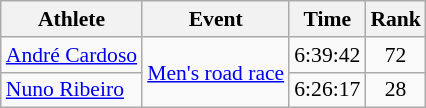<table class=wikitable style="font-size:90%;">
<tr>
<th>Athlete</th>
<th>Event</th>
<th>Time</th>
<th>Rank</th>
</tr>
<tr align=center>
<td align=left><a href='#'>André Cardoso</a></td>
<td align=left rowspan=2><a href='#'>Men's road race</a></td>
<td>6:39:42</td>
<td>72</td>
</tr>
<tr align=center>
<td align=left><a href='#'>Nuno Ribeiro</a></td>
<td>6:26:17</td>
<td>28</td>
</tr>
</table>
